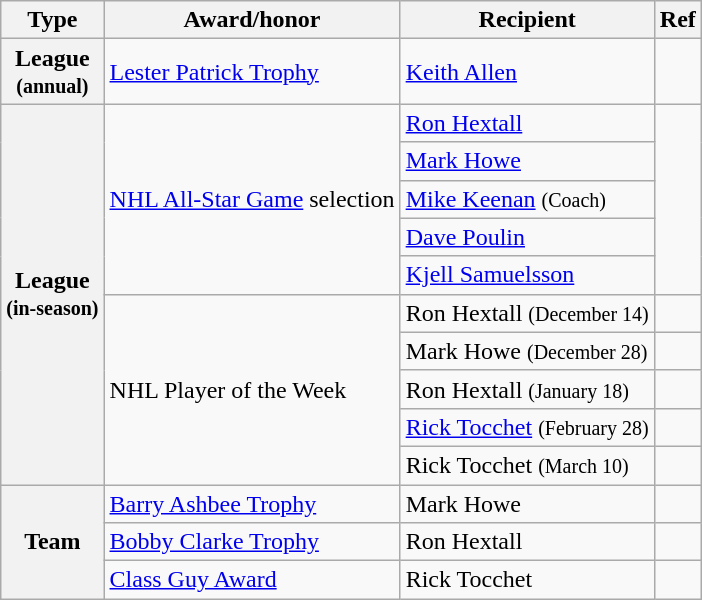<table class="wikitable">
<tr>
<th scope="col">Type</th>
<th scope="col">Award/honor</th>
<th scope="col">Recipient</th>
<th scope="col">Ref</th>
</tr>
<tr>
<th scope="row">League<br><small>(annual)</small></th>
<td><a href='#'>Lester Patrick Trophy</a></td>
<td><a href='#'>Keith Allen</a></td>
<td></td>
</tr>
<tr>
<th scope="row" rowspan="10">League<br><small>(in-season)</small></th>
<td rowspan="5"><a href='#'>NHL All-Star Game</a> selection</td>
<td><a href='#'>Ron Hextall</a></td>
<td rowspan="5"></td>
</tr>
<tr>
<td><a href='#'>Mark Howe</a></td>
</tr>
<tr>
<td><a href='#'>Mike Keenan</a> <small>(Coach)</small></td>
</tr>
<tr>
<td><a href='#'>Dave Poulin</a></td>
</tr>
<tr>
<td><a href='#'>Kjell Samuelsson</a></td>
</tr>
<tr>
<td rowspan="5">NHL Player of the Week</td>
<td>Ron Hextall <small>(December 14)</small></td>
<td></td>
</tr>
<tr>
<td>Mark Howe <small>(December 28)</small></td>
<td></td>
</tr>
<tr>
<td>Ron Hextall <small>(January 18)</small></td>
<td></td>
</tr>
<tr>
<td><a href='#'>Rick Tocchet</a> <small>(February 28)</small></td>
<td></td>
</tr>
<tr>
<td>Rick Tocchet <small>(March 10)</small></td>
<td></td>
</tr>
<tr>
<th scope="row" rowspan="3">Team</th>
<td><a href='#'>Barry Ashbee Trophy</a></td>
<td>Mark Howe</td>
<td></td>
</tr>
<tr>
<td><a href='#'>Bobby Clarke Trophy</a></td>
<td>Ron Hextall</td>
<td></td>
</tr>
<tr>
<td><a href='#'>Class Guy Award</a></td>
<td>Rick Tocchet</td>
<td></td>
</tr>
</table>
